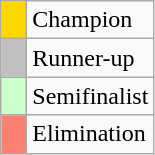<table class="wikitable">
<tr>
<td width=10px bgcolor="gold"></td>
<td>Champion</td>
</tr>
<tr>
<td width=10px bgcolor="silver"></td>
<td>Runner-up</td>
</tr>
<tr>
<td width=10px bgcolor="#ccffcc"></td>
<td>Semifinalist</td>
</tr>
<tr>
<td width=10px bgcolor="#fa8072"></td>
<td>Elimination</td>
</tr>
</table>
